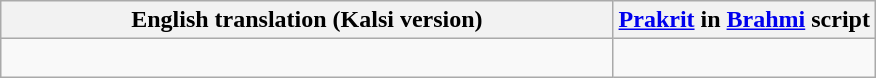<table class = "wikitable center">
<tr>
<th scope = "col" align=center>English translation (Kalsi version)</th>
<th><a href='#'>Prakrit</a> in <a href='#'>Brahmi</a> script</th>
</tr>
<tr>
<td align = left><br></td>
<td align = center width = "30%"></td>
</tr>
</table>
